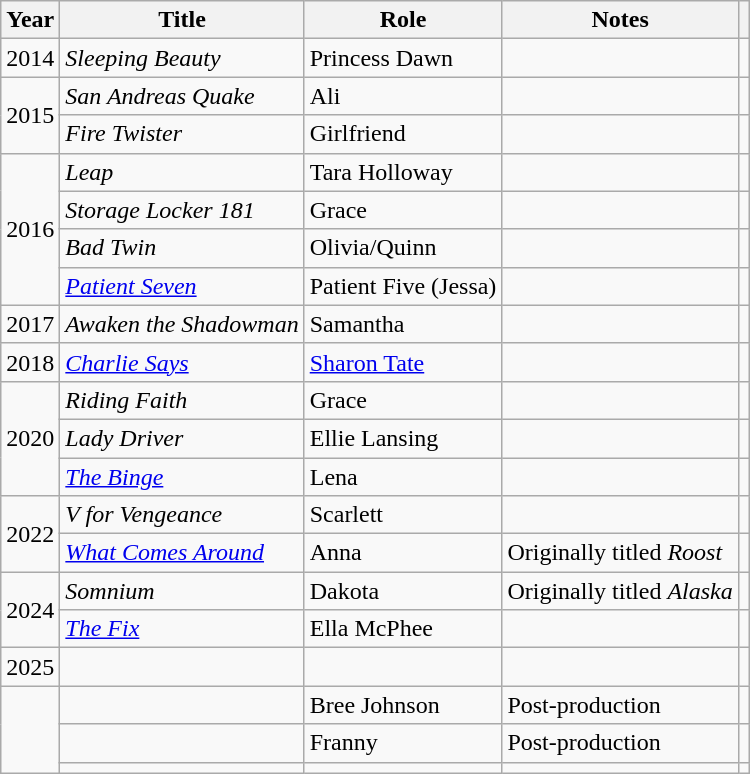<table class="wikitable sortable">
<tr>
<th>Year</th>
<th>Title</th>
<th>Role</th>
<th class="unsortable">Notes</th>
<th class="unsortable"></th>
</tr>
<tr>
<td>2014</td>
<td><em>Sleeping Beauty</em></td>
<td>Princess Dawn</td>
<td></td>
<td></td>
</tr>
<tr>
<td rowspan="2">2015</td>
<td><em>San Andreas Quake</em></td>
<td>Ali</td>
<td></td>
<td></td>
</tr>
<tr>
<td><em>Fire Twister</em></td>
<td>Girlfriend</td>
<td></td>
<td></td>
</tr>
<tr>
<td rowspan="4">2016</td>
<td><em>Leap</em></td>
<td>Tara Holloway</td>
<td></td>
<td></td>
</tr>
<tr>
<td><em>Storage Locker 181</em></td>
<td>Grace</td>
<td></td>
<td></td>
</tr>
<tr>
<td><em>Bad Twin</em></td>
<td>Olivia/Quinn</td>
<td></td>
<td></td>
</tr>
<tr>
<td><em><a href='#'>Patient Seven</a></em></td>
<td>Patient Five (Jessa)</td>
<td></td>
<td></td>
</tr>
<tr>
<td>2017</td>
<td><em>Awaken the Shadowman</em></td>
<td>Samantha</td>
<td></td>
<td></td>
</tr>
<tr>
<td>2018</td>
<td><em><a href='#'>Charlie Says</a></em></td>
<td><a href='#'>Sharon Tate</a></td>
<td></td>
<td></td>
</tr>
<tr>
<td rowspan="3">2020</td>
<td><em>Riding Faith</em></td>
<td>Grace</td>
<td></td>
<td></td>
</tr>
<tr>
<td><em>Lady Driver</em></td>
<td>Ellie Lansing</td>
<td></td>
<td></td>
</tr>
<tr>
<td><em><a href='#'>The Binge</a></em></td>
<td>Lena</td>
<td></td>
<td></td>
</tr>
<tr>
<td rowspan="2">2022</td>
<td><em>V for Vengeance</em></td>
<td>Scarlett</td>
<td></td>
<td></td>
</tr>
<tr>
<td><em><a href='#'>What Comes Around</a></em></td>
<td>Anna</td>
<td>Originally titled <em>Roost</em></td>
<td></td>
</tr>
<tr>
<td rowspan="2">2024</td>
<td><em>Somnium</em></td>
<td>Dakota</td>
<td>Originally titled <em>Alaska</em></td>
<td></td>
</tr>
<tr>
<td><em><a href='#'>The Fix</a></em></td>
<td>Ella McPhee</td>
<td></td>
<td></td>
</tr>
<tr>
<td>2025</td>
<td></td>
<td></td>
<td></td>
</tr>
<tr>
<td rowspan="3"></td>
<td></td>
<td>Bree Johnson</td>
<td>Post-production</td>
<td></td>
</tr>
<tr>
<td></td>
<td>Franny</td>
<td>Post-production</td>
<td></td>
</tr>
<tr>
<td></td>
<td></td>
<td></td>
<td></td>
</tr>
</table>
